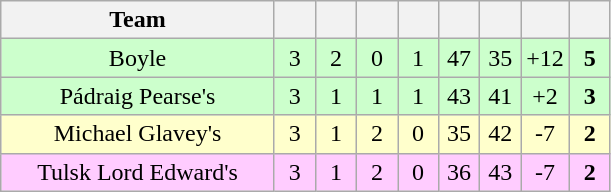<table class="wikitable" style="text-align:center">
<tr>
<th style="width:175px;">Team</th>
<th width="20"></th>
<th width="20"></th>
<th width="20"></th>
<th width="20"></th>
<th width="20"></th>
<th width="20"></th>
<th width="20"></th>
<th width="20"></th>
</tr>
<tr style="background:#cfc;">
<td>Boyle</td>
<td>3</td>
<td>2</td>
<td>0</td>
<td>1</td>
<td>47</td>
<td>35</td>
<td>+12</td>
<td><strong>5</strong></td>
</tr>
<tr style="background:#cfc;">
<td>Pádraig Pearse's</td>
<td>3</td>
<td>1</td>
<td>1</td>
<td>1</td>
<td>43</td>
<td>41</td>
<td>+2</td>
<td><strong>3</strong></td>
</tr>
<tr style="background:#ffffcc;">
<td>Michael Glavey's</td>
<td>3</td>
<td>1</td>
<td>2</td>
<td>0</td>
<td>35</td>
<td>42</td>
<td>-7</td>
<td><strong>2</strong></td>
</tr>
<tr style="background:#fcf;">
<td>Tulsk Lord Edward's</td>
<td>3</td>
<td>1</td>
<td>2</td>
<td>0</td>
<td>36</td>
<td>43</td>
<td>-7</td>
<td><strong>2</strong></td>
</tr>
</table>
